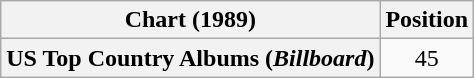<table class="wikitable plainrowheaders" style="text-align:center">
<tr>
<th scope="col">Chart (1989)</th>
<th scope="col">Position</th>
</tr>
<tr>
<th scope="row">US Top Country Albums (<em>Billboard</em>)</th>
<td>45</td>
</tr>
</table>
